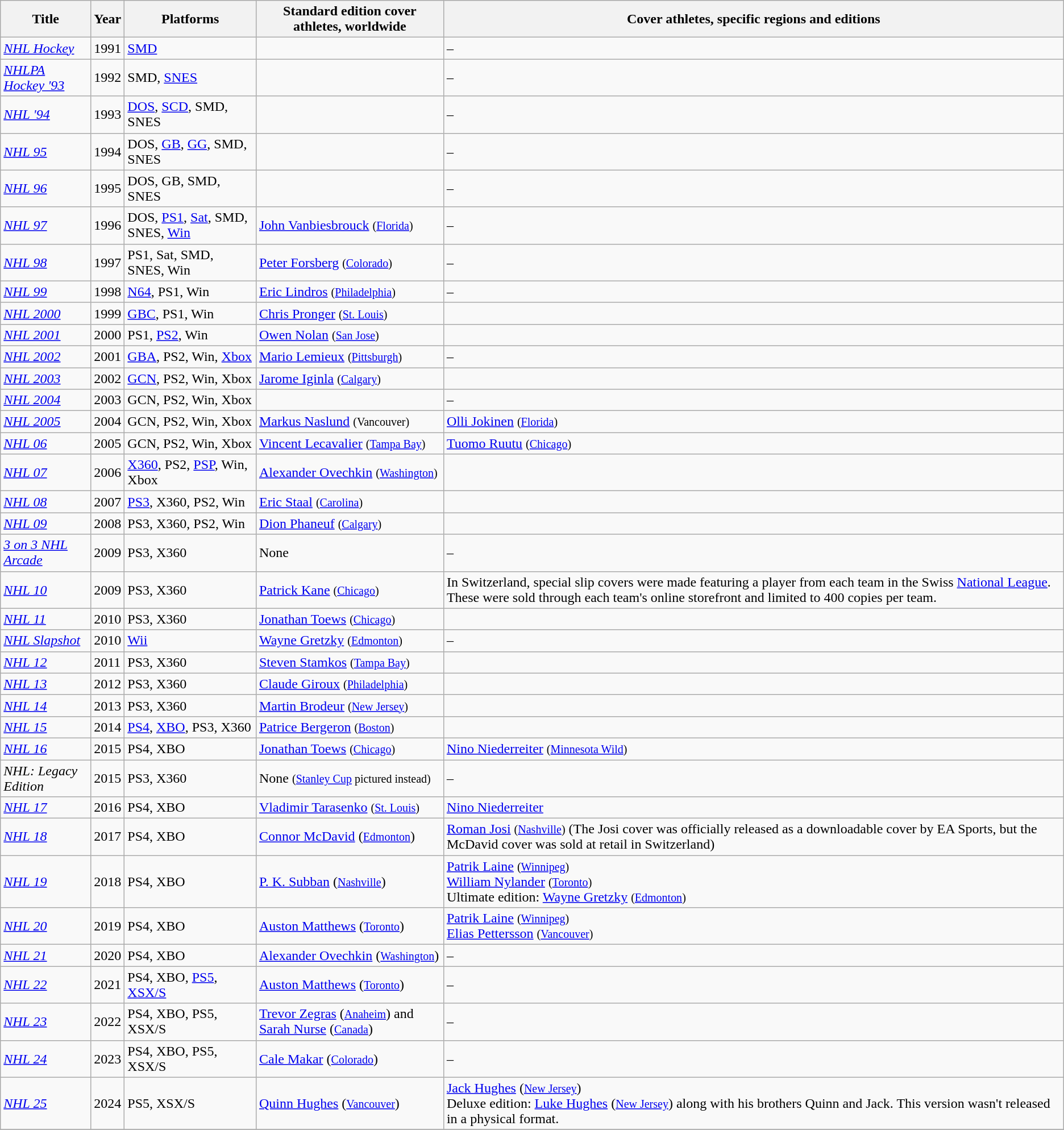<table class="wikitable">
<tr>
<th>Title</th>
<th>Year</th>
<th>Platforms</th>
<th>Standard edition cover athletes, worldwide</th>
<th>Cover athletes, specific regions and editions</th>
</tr>
<tr>
<td><em><a href='#'>NHL Hockey</a></em></td>
<td>1991</td>
<td><a href='#'>SMD</a></td>
<td></td>
<td>–</td>
</tr>
<tr>
<td><em><a href='#'>NHLPA Hockey '93</a></em></td>
<td>1992</td>
<td>SMD, <a href='#'>SNES</a></td>
<td></td>
<td>–</td>
</tr>
<tr>
<td><em><a href='#'>NHL '94</a></em></td>
<td>1993</td>
<td><a href='#'>DOS</a>, <a href='#'>SCD</a>, SMD, SNES</td>
<td></td>
<td>–</td>
</tr>
<tr>
<td><em><a href='#'>NHL 95</a></em></td>
<td>1994</td>
<td>DOS, <a href='#'>GB</a>, <a href='#'>GG</a>, SMD, SNES</td>
<td></td>
<td>–</td>
</tr>
<tr>
<td><em><a href='#'>NHL 96</a></em></td>
<td>1995</td>
<td>DOS, GB, SMD, SNES</td>
<td></td>
<td>–</td>
</tr>
<tr>
<td><em><a href='#'>NHL 97</a></em></td>
<td>1996</td>
<td>DOS, <a href='#'>PS1</a>, <a href='#'>Sat</a>, SMD, SNES, <a href='#'>Win</a></td>
<td><a href='#'>John Vanbiesbrouck</a> <small>(<a href='#'>Florida</a>)</small></td>
<td>–</td>
</tr>
<tr>
<td><em><a href='#'>NHL 98</a></em></td>
<td>1997</td>
<td>PS1, Sat, SMD, SNES, Win</td>
<td><a href='#'>Peter Forsberg</a> <small>(<a href='#'>Colorado</a>)</small></td>
<td>–</td>
</tr>
<tr>
<td><em><a href='#'>NHL 99</a></em></td>
<td>1998</td>
<td><a href='#'>N64</a>, PS1, Win</td>
<td><a href='#'>Eric Lindros</a> <small>(<a href='#'>Philadelphia</a>)</small></td>
<td>–</td>
</tr>
<tr>
<td><em><a href='#'>NHL 2000</a></em></td>
<td>1999</td>
<td><a href='#'>GBC</a>, PS1, Win</td>
<td><a href='#'>Chris Pronger</a> <small>(<a href='#'>St. Louis</a>)</small></td>
<td></td>
</tr>
<tr>
<td><em><a href='#'>NHL 2001</a></em></td>
<td>2000</td>
<td>PS1, <a href='#'>PS2</a>, Win</td>
<td><a href='#'>Owen Nolan</a> <small>(<a href='#'>San Jose</a>)</small></td>
<td></td>
</tr>
<tr>
<td><em><a href='#'>NHL 2002</a></em></td>
<td>2001</td>
<td><a href='#'>GBA</a>, PS2, Win, <a href='#'>Xbox</a></td>
<td><a href='#'>Mario Lemieux</a> <small>(<a href='#'>Pittsburgh</a>)</small></td>
<td>–</td>
</tr>
<tr>
<td><em><a href='#'>NHL 2003</a></em></td>
<td>2002</td>
<td><a href='#'>GCN</a>, PS2, Win, Xbox</td>
<td><a href='#'>Jarome Iginla</a> <small>(<a href='#'>Calgary</a>)</small></td>
<td></td>
</tr>
<tr>
<td><em><a href='#'>NHL 2004</a></em></td>
<td>2003</td>
<td>GCN, PS2, Win, Xbox</td>
<td></td>
<td>–</td>
</tr>
<tr>
<td><em><a href='#'>NHL 2005</a></em></td>
<td>2004</td>
<td>GCN, PS2, Win, Xbox</td>
<td><a href='#'>Markus Naslund</a> <small>(Vancouver)</small></td>
<td> <a href='#'>Olli Jokinen</a> <small>(<a href='#'>Florida</a>)</small></td>
</tr>
<tr>
<td><em><a href='#'>NHL 06</a></em></td>
<td>2005</td>
<td>GCN, PS2, Win, Xbox</td>
<td><a href='#'>Vincent Lecavalier</a> <small>(<a href='#'>Tampa Bay</a>)</small></td>
<td> <a href='#'>Tuomo Ruutu</a> <small>(<a href='#'>Chicago</a>)</small></td>
</tr>
<tr>
<td><em><a href='#'>NHL 07</a></em></td>
<td>2006</td>
<td><a href='#'>X360</a>, PS2, <a href='#'>PSP</a>, Win, Xbox</td>
<td><a href='#'>Alexander Ovechkin</a> <small>(<a href='#'>Washington</a>)</small></td>
<td></td>
</tr>
<tr>
<td><em><a href='#'>NHL 08</a></em></td>
<td>2007</td>
<td><a href='#'>PS3</a>, X360, PS2, Win</td>
<td><a href='#'>Eric Staal</a> <small>(<a href='#'>Carolina</a>)</small></td>
<td></td>
</tr>
<tr>
<td><em><a href='#'>NHL 09</a></em></td>
<td>2008</td>
<td>PS3, X360, PS2, Win</td>
<td><a href='#'>Dion Phaneuf</a> <small>(<a href='#'>Calgary</a>)</small></td>
<td></td>
</tr>
<tr>
<td><em><a href='#'>3 on 3 NHL Arcade</a></em></td>
<td>2009</td>
<td>PS3, X360</td>
<td>None</td>
<td>–</td>
</tr>
<tr>
<td><em><a href='#'>NHL 10</a></em></td>
<td>2009</td>
<td>PS3, X360</td>
<td><a href='#'>Patrick Kane</a> <small>(<a href='#'>Chicago</a>)</small></td>
<td>In Switzerland, special slip covers were made featuring a player from each team in the Swiss <a href='#'>National League</a>. These were sold through each team's online storefront and limited to 400 copies per team.</td>
</tr>
<tr>
<td><em><a href='#'>NHL 11</a></em></td>
<td>2010</td>
<td>PS3, X360</td>
<td><a href='#'>Jonathan Toews</a> <small>(<a href='#'>Chicago</a>)</small></td>
<td></td>
</tr>
<tr>
<td><em><a href='#'>NHL Slapshot</a></em></td>
<td>2010</td>
<td><a href='#'>Wii</a></td>
<td><a href='#'>Wayne Gretzky</a> <small>(<a href='#'>Edmonton</a>)</small></td>
<td>–</td>
</tr>
<tr>
<td><em><a href='#'>NHL 12</a></em></td>
<td>2011</td>
<td>PS3, X360</td>
<td><a href='#'>Steven Stamkos</a> <small>(<a href='#'>Tampa Bay</a>)</small></td>
<td></td>
</tr>
<tr>
<td><em><a href='#'>NHL 13</a></em></td>
<td>2012</td>
<td>PS3, X360</td>
<td><a href='#'>Claude Giroux</a> <small>(<a href='#'>Philadelphia</a>)</small></td>
<td></td>
</tr>
<tr>
<td><em><a href='#'>NHL 14</a></em></td>
<td>2013</td>
<td>PS3, X360</td>
<td><a href='#'>Martin Brodeur</a> <small>(<a href='#'>New Jersey</a>)</small></td>
<td></td>
</tr>
<tr>
<td><em><a href='#'>NHL 15</a></em></td>
<td>2014</td>
<td><a href='#'>PS4</a>, <a href='#'>XBO</a>, PS3, X360</td>
<td><a href='#'>Patrice Bergeron</a> <small>(<a href='#'>Boston</a>)</small></td>
<td></td>
</tr>
<tr>
<td><em><a href='#'>NHL 16</a></em></td>
<td>2015</td>
<td>PS4, XBO</td>
<td><a href='#'>Jonathan Toews</a> <small>(<a href='#'>Chicago</a>)</small></td>
<td> <a href='#'>Nino Niederreiter</a> <small>(<a href='#'>Minnesota Wild</a>)</small></td>
</tr>
<tr>
<td><em>NHL: Legacy Edition</em></td>
<td>2015</td>
<td>PS3, X360</td>
<td>None <small>(<a href='#'>Stanley Cup</a> pictured instead)</small></td>
<td>–</td>
</tr>
<tr>
<td><em><a href='#'>NHL 17</a></em></td>
<td>2016</td>
<td>PS4, XBO</td>
<td><a href='#'>Vladimir Tarasenko</a> <small>(<a href='#'>St. Louis</a>)</small></td>
<td> <a href='#'>Nino Niederreiter</a> </td>
</tr>
<tr>
<td><em><a href='#'>NHL 18</a></em></td>
<td>2017</td>
<td>PS4, XBO</td>
<td><a href='#'>Connor McDavid</a> (<a href='#'><small>Edmonton</small></a>)</td>
<td> <a href='#'>Roman Josi</a> <small>(<a href='#'>Nashville</a>)</small> (The Josi cover was officially released as a downloadable cover by EA Sports, but the McDavid cover was sold at retail in Switzerland)</td>
</tr>
<tr>
<td><em><a href='#'>NHL 19</a></em></td>
<td>2018</td>
<td>PS4, XBO</td>
<td><a href='#'>P. K. Subban</a> (<a href='#'><small>Nashville</small></a>)</td>
<td> <a href='#'>Patrik Laine</a> <small>(<a href='#'>Winnipeg</a>)</small><br> <a href='#'>William Nylander</a> <small>(<a href='#'>Toronto</a>)</small><br>Ultimate edition: <a href='#'>Wayne Gretzky</a> <small>(<a href='#'>Edmonton</a>)</small></td>
</tr>
<tr>
<td><em><a href='#'>NHL 20</a></em></td>
<td>2019</td>
<td>PS4, XBO</td>
<td><a href='#'>Auston Matthews</a> (<a href='#'><small>Toronto</small></a>)</td>
<td> <a href='#'>Patrik Laine</a> <small>(<a href='#'>Winnipeg</a>)</small><br> <a href='#'>Elias Pettersson</a> <small>(<a href='#'>Vancouver</a>)</small></td>
</tr>
<tr>
<td><em><a href='#'>NHL 21</a></em></td>
<td>2020</td>
<td>PS4, XBO</td>
<td><a href='#'>Alexander Ovechkin</a>  (<small><a href='#'>Washington</a></small>)</td>
<td>–</td>
</tr>
<tr>
<td><em><a href='#'>NHL 22</a></em></td>
<td>2021</td>
<td>PS4, XBO, <a href='#'>PS5</a>, <a href='#'>XSX/S</a></td>
<td><a href='#'>Auston Matthews</a> (<a href='#'><small>Toronto</small></a>)</td>
<td>–</td>
</tr>
<tr>
<td><em><a href='#'>NHL 23</a></em></td>
<td>2022</td>
<td>PS4, XBO, PS5, XSX/S</td>
<td><a href='#'>Trevor Zegras</a> (<a href='#'><small>Anaheim</small></a>) and <a href='#'>Sarah Nurse</a> (<a href='#'><small>Canada</small></a>)</td>
<td>–</td>
</tr>
<tr>
<td><em><a href='#'>NHL 24</a></em></td>
<td>2023</td>
<td>PS4, XBO, PS5, XSX/S</td>
<td><a href='#'>Cale Makar</a> (<a href='#'><small>Colorado</small></a>)</td>
<td>–</td>
</tr>
<tr>
<td><em><a href='#'>NHL 25</a></em></td>
<td>2024</td>
<td>PS5, XSX/S</td>
<td><a href='#'>Quinn Hughes</a> (<small><a href='#'>Vancouver</a></small>)</td>
<td> <a href='#'>Jack Hughes</a> (<small><a href='#'>New Jersey</a></small>)<br>Deluxe edition: <a href='#'>Luke Hughes</a> (<small><a href='#'>New Jersey</a></small>) along with his brothers Quinn and Jack. This version wasn't released in a physical format.</td>
</tr>
<tr>
</tr>
</table>
